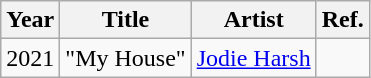<table class="wikitable">
<tr>
<th>Year</th>
<th>Title</th>
<th>Artist</th>
<th>Ref.</th>
</tr>
<tr>
<td>2021</td>
<td>"My House"</td>
<td><a href='#'>Jodie Harsh</a></td>
<td style="text-align: center;"></td>
</tr>
</table>
